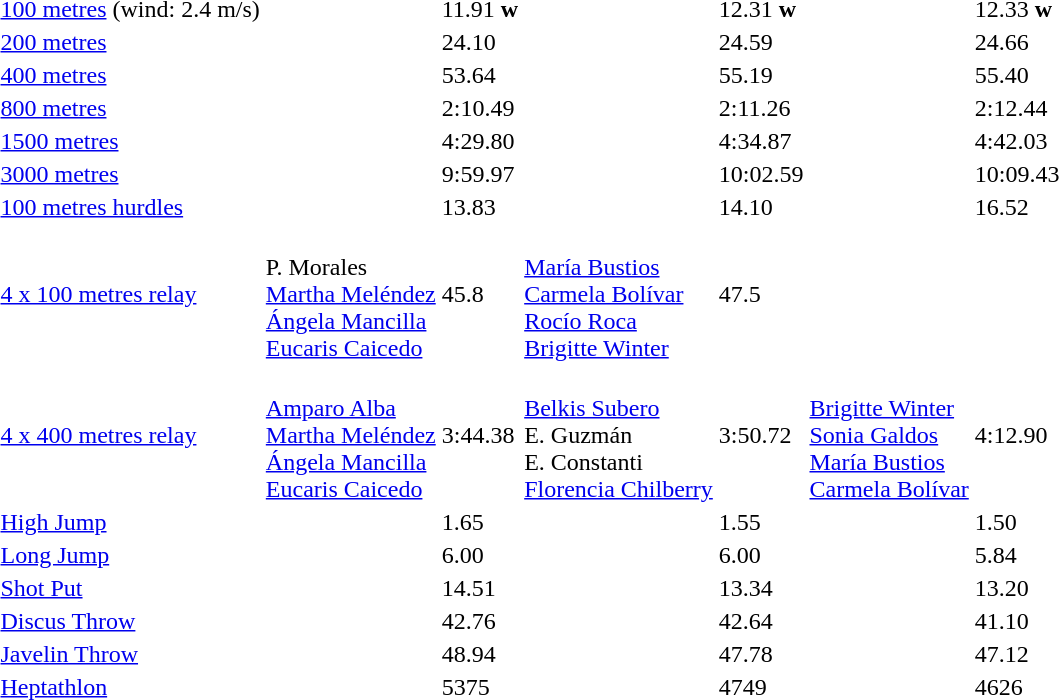<table>
<tr>
<td><a href='#'>100 metres</a> (wind: 2.4 m/s)</td>
<td></td>
<td>11.91 <strong>w</strong></td>
<td></td>
<td>12.31 <strong>w</strong></td>
<td></td>
<td>12.33 <strong>w</strong></td>
</tr>
<tr>
<td><a href='#'>200 metres</a></td>
<td></td>
<td>24.10</td>
<td></td>
<td>24.59</td>
<td></td>
<td>24.66</td>
</tr>
<tr>
<td><a href='#'>400 metres</a></td>
<td></td>
<td>53.64</td>
<td></td>
<td>55.19</td>
<td></td>
<td>55.40</td>
</tr>
<tr>
<td><a href='#'>800 metres</a></td>
<td></td>
<td>2:10.49</td>
<td></td>
<td>2:11.26</td>
<td></td>
<td>2:12.44</td>
</tr>
<tr>
<td><a href='#'>1500 metres</a></td>
<td></td>
<td>4:29.80</td>
<td></td>
<td>4:34.87</td>
<td></td>
<td>4:42.03</td>
</tr>
<tr>
<td><a href='#'>3000 metres</a></td>
<td></td>
<td>9:59.97</td>
<td></td>
<td>10:02.59</td>
<td></td>
<td>10:09.43</td>
</tr>
<tr>
<td><a href='#'>100 metres hurdles</a></td>
<td></td>
<td>13.83</td>
<td></td>
<td>14.10</td>
<td></td>
<td>16.52</td>
</tr>
<tr>
<td><a href='#'>4 x 100 metres relay</a></td>
<td><br>P. Morales<br><a href='#'>Martha Meléndez</a><br><a href='#'>Ángela Mancilla</a><br><a href='#'>Eucaris Caicedo</a></td>
<td>45.8</td>
<td><br><a href='#'>María Bustios</a><br><a href='#'>Carmela Bolívar</a><br><a href='#'>Rocío Roca</a><br><a href='#'>Brigitte Winter</a></td>
<td>47.5</td>
<td></td>
<td></td>
</tr>
<tr>
<td><a href='#'>4 x 400 metres relay</a></td>
<td><br><a href='#'>Amparo Alba</a><br><a href='#'>Martha Meléndez</a><br><a href='#'>Ángela Mancilla</a><br><a href='#'>Eucaris Caicedo</a></td>
<td>3:44.38</td>
<td><br><a href='#'>Belkis Subero</a><br>E. Guzmán<br>E. Constanti<br><a href='#'>Florencia Chilberry</a></td>
<td>3:50.72</td>
<td><br><a href='#'>Brigitte Winter</a><br><a href='#'>Sonia Galdos</a><br><a href='#'>María Bustios</a><br><a href='#'>Carmela Bolívar</a></td>
<td>4:12.90</td>
</tr>
<tr>
<td><a href='#'>High Jump</a></td>
<td></td>
<td>1.65</td>
<td></td>
<td>1.55</td>
<td></td>
<td>1.50</td>
</tr>
<tr>
<td><a href='#'>Long Jump</a></td>
<td></td>
<td>6.00</td>
<td></td>
<td>6.00</td>
<td></td>
<td>5.84</td>
</tr>
<tr>
<td><a href='#'>Shot Put</a></td>
<td></td>
<td>14.51</td>
<td></td>
<td>13.34</td>
<td></td>
<td>13.20</td>
</tr>
<tr>
<td><a href='#'>Discus Throw</a></td>
<td></td>
<td>42.76</td>
<td></td>
<td>42.64</td>
<td></td>
<td>41.10</td>
</tr>
<tr>
<td><a href='#'>Javelin Throw</a></td>
<td></td>
<td>48.94</td>
<td></td>
<td>47.78</td>
<td></td>
<td>47.12</td>
</tr>
<tr>
<td><a href='#'>Heptathlon</a></td>
<td></td>
<td>5375</td>
<td></td>
<td>4749</td>
<td></td>
<td>4626</td>
</tr>
</table>
